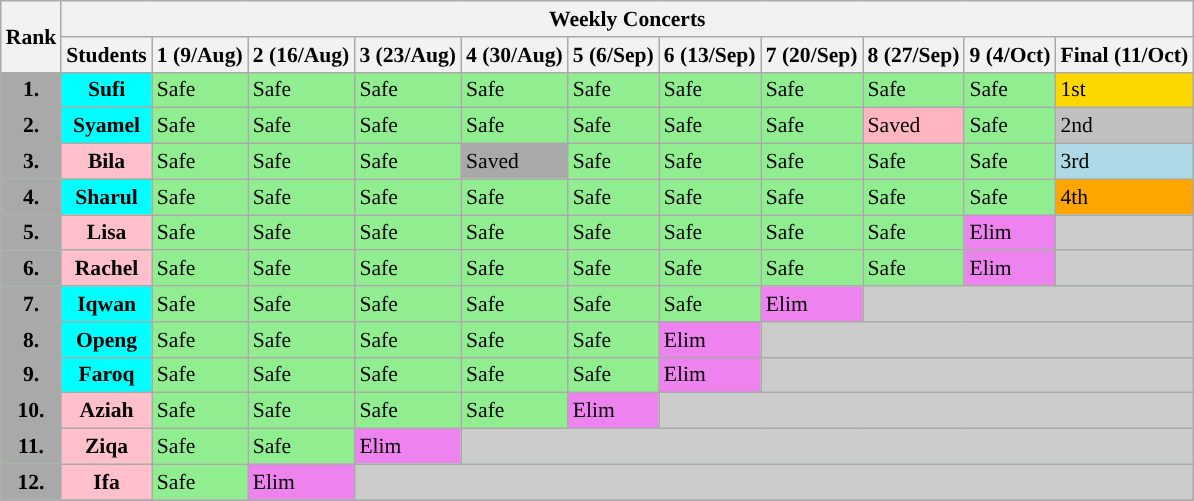<table class="wikitable" style="font-size:90%;">
<tr>
<th rowspan="2">Rank</th>
<th colspan="11">Weekly Concerts</th>
</tr>
<tr>
<th>Students</th>
<th>1 (9/Aug)</th>
<th>2 (16/Aug)</th>
<th>3 (23/Aug)</th>
<th>4 (30/Aug)</th>
<th>5 (6/Sep)</th>
<th>6 (13/Sep)</th>
<th>7 (20/Sep)</th>
<th>8 (27/Sep)</th>
<th>9 (4/Oct)</th>
<th>Final (11/Oct)</th>
</tr>
<tr style="background: lightgreen;|">
<th style="background: darkgray;">1.</th>
<th style="background: cyan;">Sufi</th>
<td>Safe</td>
<td>Safe</td>
<td>Safe</td>
<td>Safe</td>
<td>Safe</td>
<td>Safe</td>
<td>Safe</td>
<td>Safe</td>
<td>Safe</td>
<td style="background: gold;">1st</td>
</tr>
<tr style="background: lightgreen;|">
<th style="background: darkgray;">2.</th>
<th style="background: cyan;">Syamel</th>
<td>Safe</td>
<td>Safe</td>
<td>Safe</td>
<td>Safe</td>
<td>Safe</td>
<td>Safe</td>
<td>Safe</td>
<td style="background: lightpink;">Saved</td>
<td>Safe</td>
<td style="background: silver;">2nd</td>
</tr>
<tr style="background: lightgreen;|">
<th style="background: darkgray;">3.</th>
<th style="background: pink;">Bila</th>
<td>Safe</td>
<td>Safe</td>
<td>Safe</td>
<td style="background: darkgray;">Saved</td>
<td>Safe</td>
<td>Safe</td>
<td>Safe</td>
<td>Safe</td>
<td>Safe</td>
<td style="background: lightblue;">3rd</td>
</tr>
<tr style="background: lightgreen;|">
<th style="background: darkgray;">4.</th>
<th style="background: cyan;">Sharul</th>
<td>Safe</td>
<td>Safe</td>
<td>Safe</td>
<td>Safe</td>
<td>Safe</td>
<td>Safe</td>
<td>Safe</td>
<td>Safe</td>
<td>Safe</td>
<td style="background: orange;">4th</td>
</tr>
<tr style="background: lightgreen;|">
<th style="background: darkgray;">5.</th>
<th style="background: pink;">Lisa</th>
<td>Safe</td>
<td>Safe</td>
<td>Safe</td>
<td>Safe</td>
<td>Safe</td>
<td>Safe</td>
<td>Safe</td>
<td>Safe</td>
<td style="background: violet;">Elim</td>
<td style="background:#CCCCCC" colspan="10"></td>
</tr>
<tr style="background: lightgreen;|">
<th style="background: darkgray;">6.</th>
<th style="background: pink;">Rachel</th>
<td>Safe</td>
<td>Safe</td>
<td>Safe</td>
<td>Safe</td>
<td>Safe</td>
<td>Safe</td>
<td>Safe</td>
<td>Safe</td>
<td style="background: violet;">Elim</td>
<td style="background:#CCCCCC" colspan="10"></td>
</tr>
<tr style="background: lightgreen;|">
<th style="background: darkgray;">7.</th>
<th style="background: cyan;">Iqwan</th>
<td>Safe</td>
<td>Safe</td>
<td>Safe</td>
<td>Safe</td>
<td>Safe</td>
<td>Safe</td>
<td style="background: violet;">Elim</td>
<td style="background:#CCCCCC" colspan="10"></td>
</tr>
<tr style="background: lightgreen;|">
<th style="background: darkgray;">8.</th>
<th style="background: cyan;">Openg</th>
<td>Safe</td>
<td>Safe</td>
<td>Safe</td>
<td>Safe</td>
<td>Safe</td>
<td style="background: violet;">Elim</td>
<td style="background:#CCCCCC" colspan="10"></td>
</tr>
<tr style="background: lightgreen;|">
<th style="background: darkgray;">9.</th>
<th style="background: cyan;">Faroq</th>
<td>Safe</td>
<td>Safe</td>
<td>Safe</td>
<td>Safe</td>
<td>Safe</td>
<td style="background: violet;">Elim</td>
<td style="background:#CCCCCC" colspan="10"></td>
</tr>
<tr style="background: lightgreen;|">
<th style="background: darkgray;">10.</th>
<th style="background: pink;">Aziah</th>
<td>Safe</td>
<td>Safe</td>
<td>Safe</td>
<td>Safe</td>
<td style="background: violet;">Elim</td>
<td style="background:#CCCCCC" colspan="10"></td>
</tr>
<tr style="background: lightgreen;|">
<th style="background: darkgray;">11.</th>
<th style="background: pink;">Ziqa</th>
<td>Safe</td>
<td>Safe</td>
<td style="background: violet;">Elim</td>
<td style="background:#CCCCCC" colspan="10"></td>
</tr>
<tr style="background: lightgreen;|">
<th style="background: darkgray;">12.</th>
<th style="background: pink;">Ifa</th>
<td>Safe</td>
<td style="background: violet;">Elim</td>
<td style="background:#CCCCCC" colspan="10"></td>
</tr>
<tr>
</tr>
</table>
